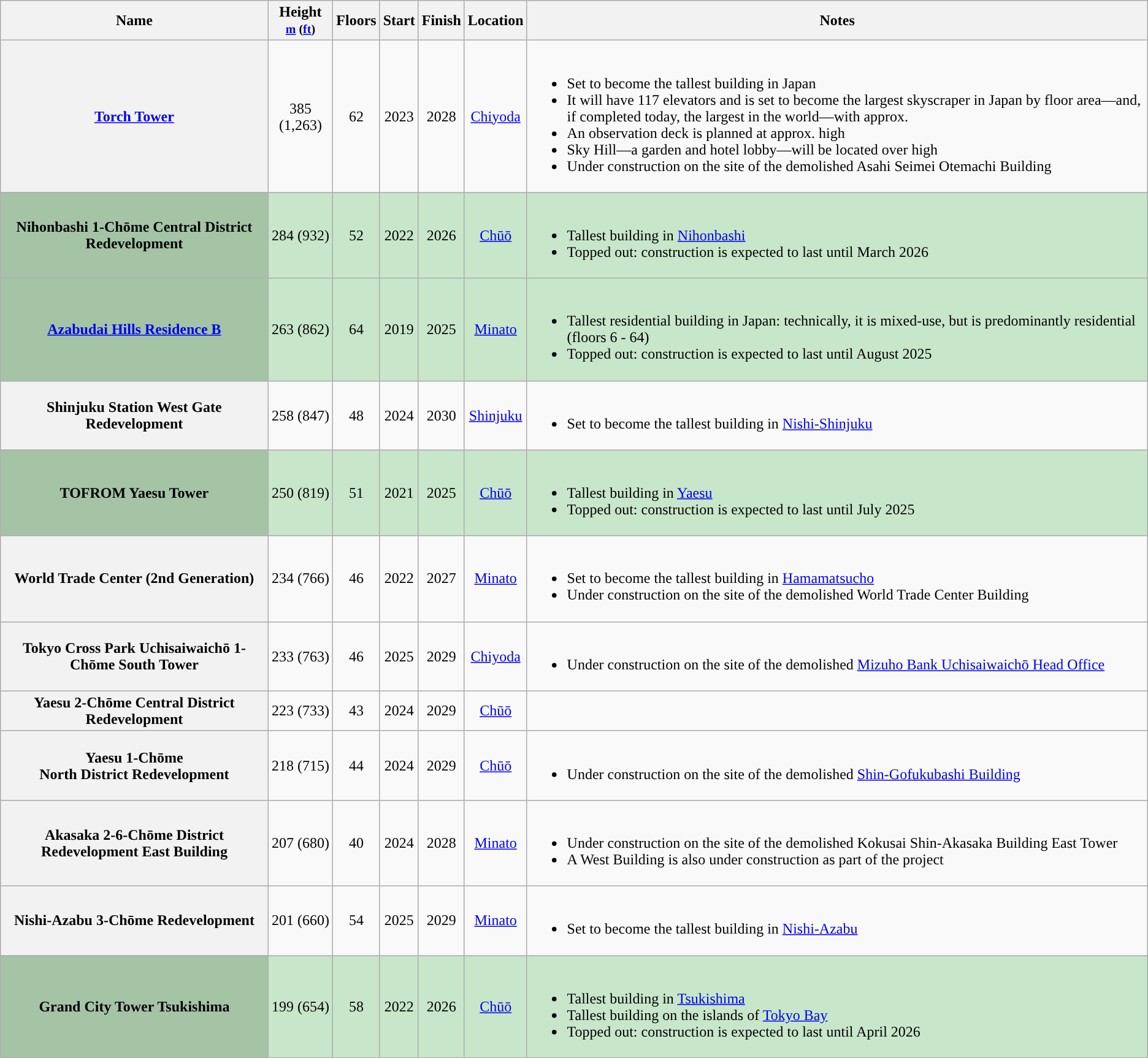<table class="wikitable sortable plainrowheaders">
<tr>
<th scope="col">Name</th>
<th scope="col">Height<br><small><a href='#'>m</a> (<a href='#'>ft</a>)</small></th>
<th scope="col">Floors</th>
<th scope="col">Start</th>
<th scope="col">Finish</th>
<th scope="col">Location</th>
<th scope="col" class="unsortable">Notes</th>
</tr>
<tr>
<th scope="row" style="text-align:center"><a href='#'>Torch Tower</a></th>
<td style="text-align:center;">385 (1,263)</td>
<td style="text-align:center;">62</td>
<td style="text-align:center;">2023</td>
<td style="text-align:center;">2028</td>
<td style="text-align:center;"><a href='#'>Chiyoda</a><br></td>
<td><br><ul><li>Set to become the tallest building in Japan</li><li>It will have 117 elevators and is set to become the largest skyscraper in Japan by floor area—and, if completed today, the largest in the world—with approx. </li><li>An observation deck is planned at approx.  high</li><li>Sky Hill—a garden and hotel lobby—will be located over  high</li><li>Under construction on the site of the demolished  Asahi Seimei Otemachi Building</li></ul></td>
</tr>
<tr style="background:#C8E6C9;">
<th scope="row" style="text-align:center; background-color:#A4C4A5;">Nihonbashi 1-Chōme Central District Redevelopment</th>
<td style="text-align:center;">284 (932)</td>
<td style="text-align:center;">52</td>
<td style="text-align:center;">2022</td>
<td style="text-align:center;">2026</td>
<td style="text-align:center;" data-sort-value="Chūō-1"><a href='#'>Chūō</a><br></td>
<td><br><ul><li>Tallest building in <a href='#'>Nihonbashi</a></li><li>Topped out: construction is expected to last until March 2026</li></ul></td>
</tr>
<tr style="background:#C8E6C9;">
<th scope="row" style="text-align:center; background-color:#A4C4A5;"><a href='#'>Azabudai Hills Residence B</a></th>
<td align="center">263 (862)</td>
<td align="center">64</td>
<td align="center">2019</td>
<td align="center">2025</td>
<td align="center" data-sort-value="Minato-1"><a href='#'>Minato</a><br></td>
<td><br><ul><li>Tallest residential building in Japan: technically, it is mixed-use, but is predominantly residential (floors 6 - 64)</li><li>Topped out: construction is expected to last until August 2025</li></ul></td>
</tr>
<tr>
<th scope="row" style="text-align:center">Shinjuku Station West Gate Redevelopment</th>
<td style="text-align:center;">258 (847)</td>
<td style="text-align:center;">48</td>
<td style="text-align:center;">2024</td>
<td style="text-align:center;">2030</td>
<td style="text-align:center;"><a href='#'>Shinjuku</a><br></td>
<td><br><ul><li>Set to become the tallest building in <a href='#'>Nishi-Shinjuku</a></li></ul></td>
</tr>
<tr style="background:#C8E6C9;">
<th scope="row" style="text-align:center; background-color:#A4C4A5;">TOFROM Yaesu Tower</th>
<td style="text-align:center;">250 (819)</td>
<td style="text-align:center;">51</td>
<td style="text-align:center;">2021</td>
<td style="text-align:center;">2025</td>
<td align="center" data-sort-value="Chūō-2"><a href='#'>Chūō</a><br></td>
<td><br><ul><li>Tallest building in <a href='#'>Yaesu</a></li><li>Topped out: construction is expected to last until July 2025</li></ul></td>
</tr>
<tr>
<th scope="row" style="text-align:center">World Trade Center (2nd Generation)</th>
<td style="text-align:center;">234 (766)</td>
<td style="text-align:center;">46</td>
<td style="text-align:center;">2022</td>
<td style="text-align:center;">2027</td>
<td style="text-align:center;" data-sort-value="Minato-2"><a href='#'>Minato</a><br></td>
<td><br><ul><li>Set to become the tallest building in <a href='#'>Hamamatsucho</a></li><li>Under construction on the site of the demolished  World Trade Center Building</li></ul></td>
</tr>
<tr>
<th scope="row" style="text-align:center">Tokyo Cross Park Uchisaiwaichō 1-Chōme South Tower</th>
<td style="text-align:center;">233 (763)</td>
<td style="text-align:center;">46</td>
<td style="text-align:center;">2025</td>
<td style="text-align:center;">2029</td>
<td style="text-align:center;" data-sort-value="Chiyoda-2"><a href='#'>Chiyoda</a><br></td>
<td><br><ul><li>Under construction on the site of the demolished  <a href='#'>Mizuho Bank Uchisaiwaichō Head Office</a></li></ul></td>
</tr>
<tr>
<th scope="row" style="text-align:center">Yaesu 2-Chōme Central District Redevelopment</th>
<td style="text-align:center;">223 (733)</td>
<td style="text-align:center;">43</td>
<td style="text-align:center;">2024</td>
<td style="text-align:center;">2029</td>
<td style="text-align:center;" data-sort-value="Chūō-3"><a href='#'>Chūō</a><br></td>
<td></td>
</tr>
<tr>
<th scope="row" style="text-align:center">Yaesu 1-Chōme<br> North District Redevelopment</th>
<td style="text-align:center;">218 (715)</td>
<td style="text-align:center;">44</td>
<td style="text-align:center;">2024</td>
<td style="text-align:center;">2029</td>
<td style="text-align:center;" data-sort-value="Chūō-4"><a href='#'>Chūō</a><br></td>
<td><br><ul><li>Under construction on the site of the demolished  <a href='#'>Shin-Gofukubashi Building</a></li></ul></td>
</tr>
<tr>
<th scope="row" style="text-align:center">Akasaka 2-6-Chōme District Redevelopment East Building</th>
<td style="text-align:center;">207 (680)</td>
<td style="text-align:center;">40</td>
<td style="text-align:center;">2024</td>
<td style="text-align:center;">2028</td>
<td style="text-align:center;" data-sort-value="Minato-4"><a href='#'>Minato</a><br></td>
<td><br><ul><li>Under construction on the site of the demolished  Kokusai Shin-Akasaka Building East Tower</li><li>A  West Building is also under construction as part of the project</li></ul></td>
</tr>
<tr>
<th scope="row" style="text-align:center">Nishi-Azabu 3-Chōme Redevelopment</th>
<td style="text-align:center;">201 (660)</td>
<td style="text-align:center;">54</td>
<td style="text-align:center;">2025</td>
<td style="text-align:center;">2029</td>
<td style="text-align:center;" data-sort-value="Minato-5"><a href='#'>Minato</a><br></td>
<td><br><ul><li>Set to become the tallest building in <a href='#'>Nishi-Azabu</a></li></ul></td>
</tr>
<tr style="background:#C8E6C9;">
<th scope="row" style="text-align:center; background-color:#A4C4A5;">Grand City Tower Tsukishima</th>
<td style="text-align:center;">199 (654)</td>
<td style="text-align:center;">58</td>
<td style="text-align:center;">2022</td>
<td style="text-align:center;">2026</td>
<td style="text-align:center;" data-sort-value="Chūō-5"><a href='#'>Chūō</a><br></td>
<td><br><ul><li>Tallest building in <a href='#'>Tsukishima</a></li><li>Tallest building on the islands of <a href='#'>Tokyo Bay</a></li><li>Topped out: construction is expected to last until April 2026</li></ul></td>
</tr>
</table>
